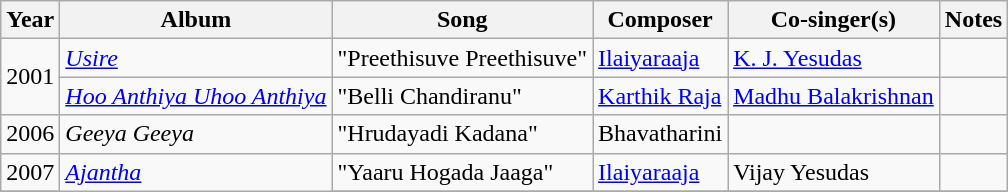<table class="wikitable sortable">
<tr>
<th scope="col">Year</th>
<th scope="col">Album</th>
<th scope="col">Song</th>
<th scope="col">Composer</th>
<th scope="col">Co-singer(s)</th>
<th scope="col" class="unsortable">Notes</th>
</tr>
<tr>
<td rowspan="2">2001</td>
<td><em><a href='#'>Usire</a></em></td>
<td>"Preethisuve Preethisuve"</td>
<td><a href='#'>Ilaiyaraaja</a></td>
<td><a href='#'>K. J. Yesudas</a></td>
<td></td>
</tr>
<tr>
<td><em><a href='#'>Hoo Anthiya Uhoo Anthiya</a></em></td>
<td>"Belli Chandiranu"</td>
<td><a href='#'>Karthik Raja</a></td>
<td><a href='#'>Madhu Balakrishnan</a></td>
<td></td>
</tr>
<tr>
<td>2006</td>
<td><em>Geeya Geeya</em></td>
<td>"Hrudayadi Kadana"</td>
<td>Bhavatharini</td>
<td></td>
<td></td>
</tr>
<tr>
<td>2007</td>
<td rowspan="2"><em><a href='#'>Ajantha</a></em></td>
<td>"Yaaru Hogada Jaaga"</td>
<td><a href='#'>Ilaiyaraaja</a></td>
<td>Vijay Yesudas</td>
<td></td>
</tr>
<tr>
</tr>
</table>
